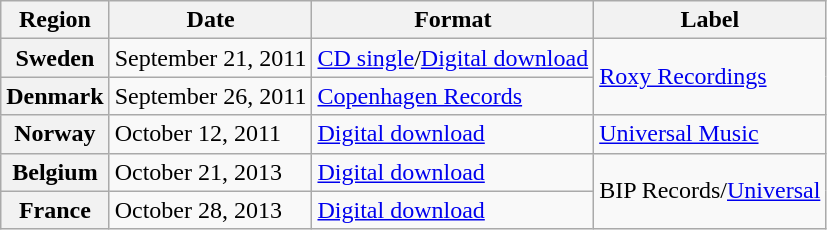<table class="wikitable plainrowheaders">
<tr>
<th scope="col">Region</th>
<th scope="col">Date</th>
<th scope="col">Format</th>
<th scope="col">Label</th>
</tr>
<tr>
<th scope="row">Sweden</th>
<td rowspan="1">September 21, 2011</td>
<td rowspan="1"><a href='#'>CD single</a>/<a href='#'>Digital download</a></td>
<td rowspan="2"><a href='#'>Roxy Recordings</a></td>
</tr>
<tr>
<th scope="row">Denmark</th>
<td rowspan="1">September 26, 2011</td>
<td rowspan="1"><a href='#'>Copenhagen Records</a></td>
</tr>
<tr>
<th scope="row">Norway</th>
<td rowspan="1">October 12, 2011</td>
<td rowspan="1"><a href='#'>Digital download</a></td>
<td rowspan="1"><a href='#'>Universal Music</a></td>
</tr>
<tr>
<th scope="row">Belgium</th>
<td rowspan="1">October 21, 2013</td>
<td rowspan="1"><a href='#'>Digital download</a></td>
<td rowspan="2">BIP Records/<a href='#'>Universal</a></td>
</tr>
<tr>
<th scope="row">France</th>
<td rowspan="1">October 28, 2013</td>
<td rowspan="1"><a href='#'>Digital download</a></td>
</tr>
</table>
